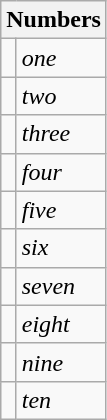<table class="wikitable">
<tr>
<th colspan="2"><strong>Numbers</strong></th>
</tr>
<tr>
<td></td>
<td style="font-style: italic;">one</td>
</tr>
<tr>
<td></td>
<td style="font-style: italic;">two</td>
</tr>
<tr>
<td></td>
<td style="font-style: italic;">three</td>
</tr>
<tr>
<td></td>
<td style="font-style: italic;">four</td>
</tr>
<tr>
<td></td>
<td style="font-style: italic;">five</td>
</tr>
<tr>
<td></td>
<td style="font-style: italic;">six</td>
</tr>
<tr>
<td></td>
<td style="font-style: italic;">seven</td>
</tr>
<tr>
<td></td>
<td style="font-style: italic;">eight</td>
</tr>
<tr>
<td></td>
<td style="font-style: italic;">nine</td>
</tr>
<tr>
<td></td>
<td style="font-style: italic;">ten</td>
</tr>
</table>
